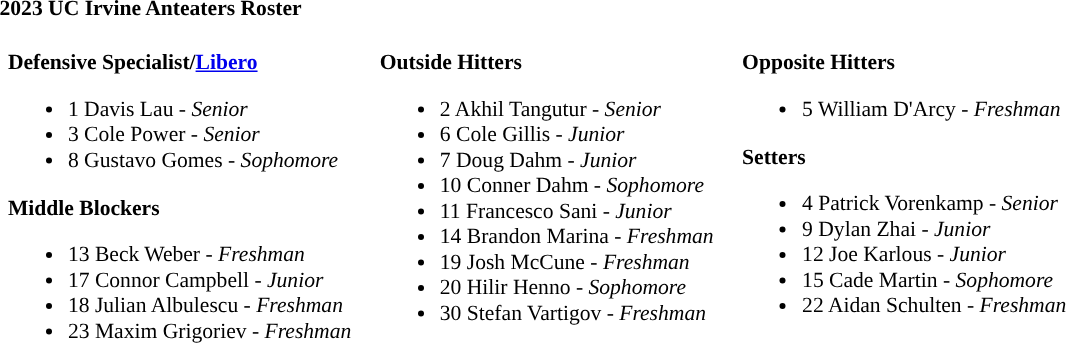<table class="toccolours" style="border-collapse:collapse; font-size:90%;">
<tr>
<td colspan="7"><strong>2023 UC Irvine Anteaters Roster</strong></td>
</tr>
<tr>
</tr>
<tr>
<td width="03"> </td>
<td valign="top"><br><strong>Defensive Specialist/<a href='#'>Libero</a></strong><ul><li>1 Davis Lau - <em>Senior</em></li><li>3 Cole Power - <em>Senior</em></li><li>8 Gustavo Gomes - <em> Sophomore</em></li></ul><strong>Middle Blockers</strong><ul><li>13 Beck Weber - <em>Freshman</em></li><li>17 Connor Campbell - <em>Junior</em></li><li>18 Julian Albulescu - <em>Freshman</em></li><li>23 Maxim Grigoriev - <em>Freshman</em></li></ul></td>
<td width="15"> </td>
<td valign="top"><br><strong>Outside Hitters</strong><ul><li>2 Akhil Tangutur - <em>Senior</em></li><li>6 Cole Gillis - <em> Junior</em></li><li>7 Doug Dahm - <em> Junior</em></li><li>10 Conner Dahm - <em> Sophomore</em></li><li>11 Francesco Sani - <em>Junior</em></li><li>14 Brandon Marina - <em>Freshman</em></li><li>19 Josh McCune - <em>Freshman</em></li><li>20 Hilir Henno - <em>Sophomore</em></li><li>30 Stefan Vartigov - <em>Freshman</em></li></ul></td>
<td width="15"> </td>
<td valign="top"><br><strong>Opposite Hitters</strong><ul><li>5 William D'Arcy - <em>Freshman</em></li></ul><strong>Setters</strong><ul><li>4 Patrick Vorenkamp - <em> Senior</em></li><li>9 Dylan Zhai - <em>Junior</em></li><li>12 Joe Karlous - <em> Junior</em></li><li>15 Cade Martin - <em>Sophomore</em></li><li>22 Aidan Schulten - <em>Freshman</em></li></ul></td>
<td width="20"> </td>
</tr>
</table>
